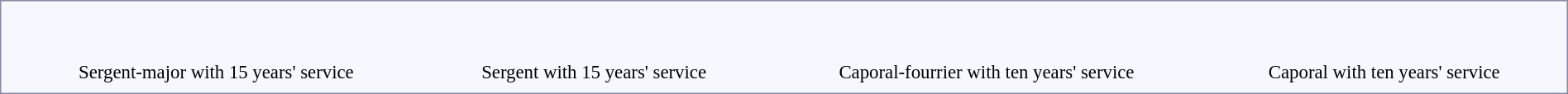<table style="border:1px solid #8888aa; background-color:#f7f8ff; padding:5px; font-size:95%; margin: 0px 12px 12px 0px;" width="100%">
<tr align="center">
<td><br></td>
<td><br><br></td>
<td><br></td>
<td><br></td>
</tr>
<tr align="center">
<td>Sergent-major with 15 years' service</td>
<td>Sergent with 15 years' service</td>
<td>Caporal-fourrier with ten years' service</td>
<td>Caporal with ten years' service</td>
</tr>
</table>
